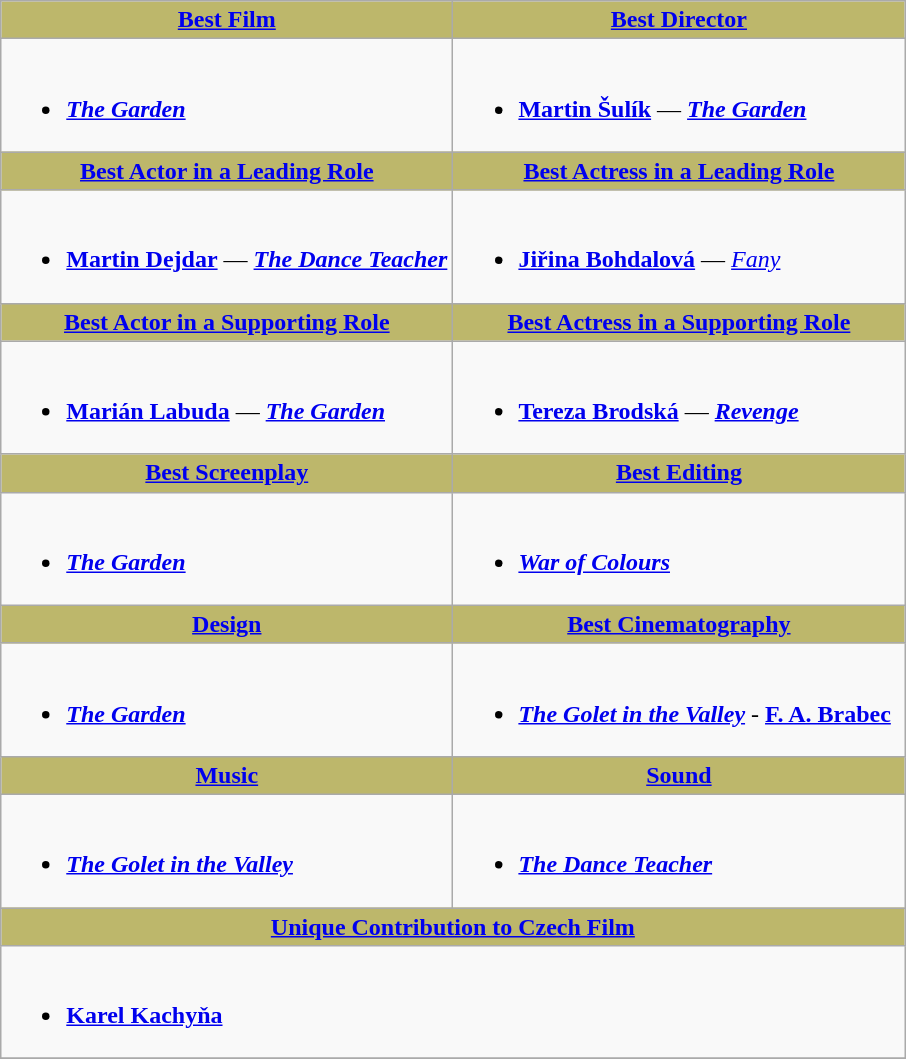<table class=wikitable>
<tr>
<th style="background:#BDB76B; width: 50%"><a href='#'>Best Film</a></th>
<th style="background:#BDB76B; width: 50%"><a href='#'>Best Director</a></th>
</tr>
<tr>
<td valign="top"><br><ul><li><strong><em><a href='#'>The Garden</a></em></strong></li></ul></td>
<td valign="top"><br><ul><li><strong><a href='#'>Martin Šulík</a></strong> — <strong><em><a href='#'>The Garden</a></em></strong></li></ul></td>
</tr>
<tr>
<th style="background:#BDB76B;"><a href='#'>Best Actor in a Leading Role</a></th>
<th style="background:#BDB76B;"><a href='#'>Best Actress in a Leading Role</a></th>
</tr>
<tr>
<td valign="top"><br><ul><li><strong><a href='#'>Martin Dejdar</a></strong> — <strong><em><a href='#'>The Dance Teacher</a></em></strong></li></ul></td>
<td valign="top"><br><ul><li><strong><a href='#'>Jiřina Bohdalová</a></strong> — <em><a href='#'>Fany</a></em></li></ul></td>
</tr>
<tr>
<th style="background:#BDB76B;"><a href='#'>Best Actor in a Supporting Role</a></th>
<th style="background:#BDB76B;"><a href='#'>Best Actress in a Supporting Role</a></th>
</tr>
<tr>
<td valign="top"><br><ul><li><strong><a href='#'>Marián Labuda</a></strong> — <strong><em><a href='#'>The Garden</a></em></strong></li></ul></td>
<td valign="top"><br><ul><li><strong><a href='#'>Tereza Brodská</a></strong> — <strong><em><a href='#'>Revenge</a></em></strong></li></ul></td>
</tr>
<tr>
<th style="background:#BDB76B;"><a href='#'>Best Screenplay</a></th>
<th style="background:#BDB76B;"><a href='#'>Best Editing</a></th>
</tr>
<tr>
<td valign="top"><br><ul><li><strong><em><a href='#'>The Garden</a></em></strong></li></ul></td>
<td valign="top"><br><ul><li><strong><em><a href='#'>War of Colours</a></em></strong></li></ul></td>
</tr>
<tr>
<th style="background:#BDB76B;"><a href='#'>Design</a></th>
<th style="background:#BDB76B;"><a href='#'>Best Cinematography</a></th>
</tr>
<tr>
<td valign="top"><br><ul><li><strong><em><a href='#'>The Garden</a></em></strong></li></ul></td>
<td valign="top"><br><ul><li><strong><em><a href='#'>The Golet in the Valley</a></em></strong> - <strong><a href='#'>F. A. Brabec</a></strong></li></ul></td>
</tr>
<tr>
<th style="background:#BDB76B;"><a href='#'>Music</a></th>
<th style="background:#BDB76B;"><a href='#'>Sound</a></th>
</tr>
<tr>
<td valign="top"><br><ul><li><strong><em><a href='#'>The Golet in the Valley</a></em></strong></li></ul></td>
<td valign="top"><br><ul><li><strong><em><a href='#'>The Dance Teacher</a></em></strong></li></ul></td>
</tr>
<tr>
<th style="background:#BDB76B;" colspan="2"><a href='#'>Unique Contribution to Czech Film</a></th>
</tr>
<tr>
<td valign="top" colspan="2"><br><ul><li><strong><a href='#'>Karel Kachyňa</a></strong></li></ul></td>
</tr>
<tr>
</tr>
</table>
